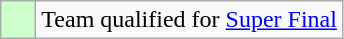<table class="wikitable">
<tr>
<td style="background: #ccffcc;">    </td>
<td>Team qualified for <a href='#'>Super Final</a></td>
</tr>
</table>
